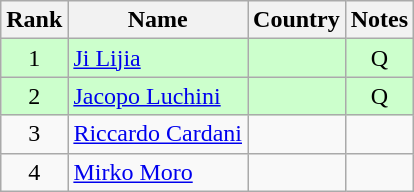<table class="wikitable" style="text-align:center;">
<tr>
<th>Rank</th>
<th>Name</th>
<th>Country</th>
<th>Notes</th>
</tr>
<tr bgcolor=ccffcc>
<td>1</td>
<td align=left><a href='#'>Ji Lijia</a></td>
<td align=left></td>
<td>Q</td>
</tr>
<tr bgcolor=ccffcc>
<td>2</td>
<td align=left><a href='#'>Jacopo Luchini</a></td>
<td align=left></td>
<td>Q</td>
</tr>
<tr>
<td>3</td>
<td align=left><a href='#'>Riccardo Cardani</a></td>
<td align=left></td>
<td></td>
</tr>
<tr>
<td>4</td>
<td align=left><a href='#'>Mirko Moro</a></td>
<td align=left></td>
<td></td>
</tr>
</table>
